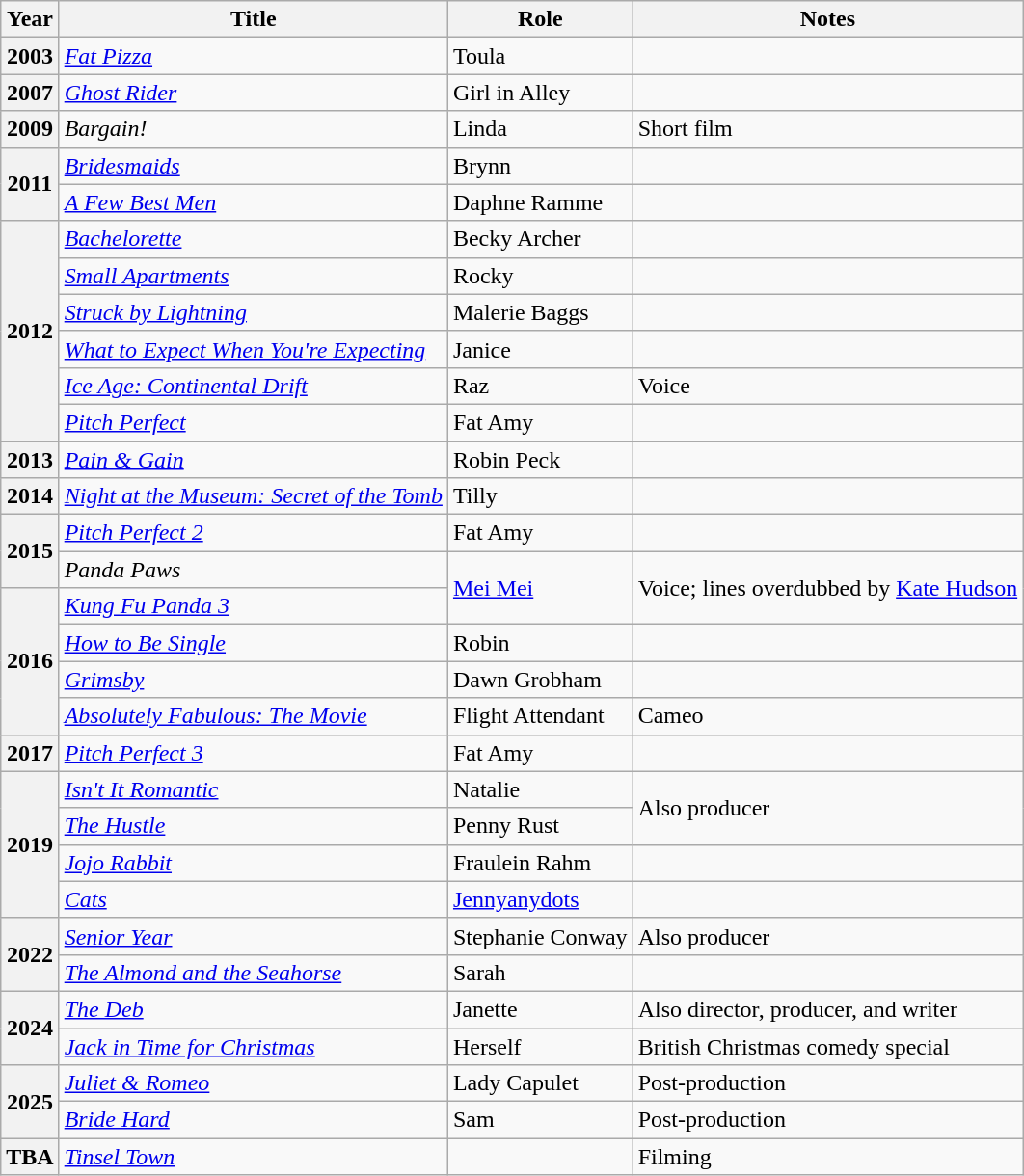<table class="wikitable sortable plainrowheaders">
<tr>
<th scope="col">Year</th>
<th scope="col">Title</th>
<th scope="col">Role</th>
<th scope="col" class="unsortable">Notes</th>
</tr>
<tr>
<th scope="row">2003</th>
<td><em><a href='#'>Fat Pizza</a></em></td>
<td>Toula</td>
<td></td>
</tr>
<tr>
<th scope="row">2007</th>
<td><em><a href='#'>Ghost Rider</a></em></td>
<td>Girl in Alley</td>
<td></td>
</tr>
<tr>
<th scope="row">2009</th>
<td><em>Bargain!</em></td>
<td>Linda</td>
<td>Short film</td>
</tr>
<tr>
<th rowspan="2" scope="row">2011</th>
<td><em><a href='#'>Bridesmaids</a></em></td>
<td>Brynn</td>
<td></td>
</tr>
<tr>
<td><em><a href='#'>A Few Best Men</a></em></td>
<td>Daphne Ramme</td>
<td></td>
</tr>
<tr>
<th rowspan="6" scope="row">2012</th>
<td><em><a href='#'>Bachelorette</a></em></td>
<td>Becky Archer</td>
<td></td>
</tr>
<tr>
<td><em><a href='#'>Small Apartments</a></em></td>
<td>Rocky</td>
<td></td>
</tr>
<tr>
<td><em><a href='#'>Struck by Lightning</a></em></td>
<td>Malerie Baggs</td>
<td></td>
</tr>
<tr>
<td><em><a href='#'>What to Expect When You're Expecting</a></em></td>
<td>Janice</td>
<td></td>
</tr>
<tr>
<td><em><a href='#'>Ice Age: Continental Drift</a></em></td>
<td>Raz</td>
<td>Voice</td>
</tr>
<tr>
<td><em><a href='#'>Pitch Perfect</a></em></td>
<td>Fat Amy</td>
<td></td>
</tr>
<tr>
<th scope="row">2013</th>
<td><em><a href='#'>Pain & Gain</a></em></td>
<td>Robin Peck</td>
<td></td>
</tr>
<tr>
<th scope="row">2014</th>
<td><em><a href='#'>Night at the Museum: Secret of the Tomb</a></em></td>
<td>Tilly</td>
<td></td>
</tr>
<tr>
<th rowspan="2" scope="row">2015</th>
<td><em><a href='#'>Pitch Perfect 2</a></em></td>
<td>Fat Amy</td>
<td></td>
</tr>
<tr>
<td><em>Panda Paws</em></td>
<td rowspan="2"><a href='#'>Mei Mei</a></td>
<td rowspan="2">Voice; lines overdubbed by <a href='#'>Kate Hudson</a></td>
</tr>
<tr>
<th rowspan="4" scope="row">2016</th>
<td><em><a href='#'>Kung Fu Panda 3</a></em></td>
</tr>
<tr>
<td><em><a href='#'>How to Be Single</a></em></td>
<td>Robin</td>
<td></td>
</tr>
<tr>
<td><em><a href='#'>Grimsby</a></em></td>
<td>Dawn Grobham</td>
<td></td>
</tr>
<tr>
<td><em><a href='#'>Absolutely Fabulous: The Movie</a></em></td>
<td>Flight Attendant</td>
<td>Cameo</td>
</tr>
<tr>
<th scope="row">2017</th>
<td><em><a href='#'>Pitch Perfect 3</a></em></td>
<td>Fat Amy</td>
<td></td>
</tr>
<tr>
<th rowspan="4" scope="row">2019</th>
<td><em><a href='#'>Isn't It Romantic</a></em></td>
<td>Natalie</td>
<td rowspan="2">Also producer</td>
</tr>
<tr>
<td><em><a href='#'>The Hustle</a></em></td>
<td>Penny Rust</td>
</tr>
<tr>
<td><em><a href='#'>Jojo Rabbit</a></em></td>
<td>Fraulein Rahm</td>
<td></td>
</tr>
<tr>
<td><em><a href='#'>Cats</a></em></td>
<td><a href='#'>Jennyanydots</a></td>
<td></td>
</tr>
<tr>
<th scope="row" rowspan="2">2022</th>
<td><em><a href='#'>Senior Year</a></em></td>
<td>Stephanie Conway</td>
<td>Also producer</td>
</tr>
<tr>
<td><em><a href='#'>The Almond and the Seahorse</a></em></td>
<td>Sarah</td>
<td></td>
</tr>
<tr>
<th rowspan="2" scope="row">2024</th>
<td><em><a href='#'>The Deb</a></em></td>
<td>Janette</td>
<td>Also director, producer, and writer</td>
</tr>
<tr>
<td><em><a href='#'>Jack in Time for Christmas</a></em></td>
<td>Herself</td>
<td>British Christmas comedy special</td>
</tr>
<tr>
<th scope="row" rowspan="2">2025</th>
<td><em><a href='#'>Juliet & Romeo</a></em></td>
<td>Lady Capulet</td>
<td>Post-production</td>
</tr>
<tr>
<td><em><a href='#'>Bride Hard</a></em></td>
<td>Sam</td>
<td>Post-production</td>
</tr>
<tr>
<th scope="row">TBA</th>
<td><em><a href='#'>Tinsel Town</a></em></td>
<td></td>
<td>Filming</td>
</tr>
</table>
